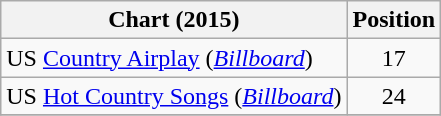<table class="wikitable sortable">
<tr>
<th scope="col">Chart (2015)</th>
<th scope="col">Position</th>
</tr>
<tr>
<td>US <a href='#'>Country Airplay</a> (<em><a href='#'>Billboard</a></em>)</td>
<td align="center">17</td>
</tr>
<tr>
<td>US <a href='#'>Hot Country Songs</a> (<em><a href='#'>Billboard</a></em>)</td>
<td align="center">24</td>
</tr>
<tr>
</tr>
</table>
